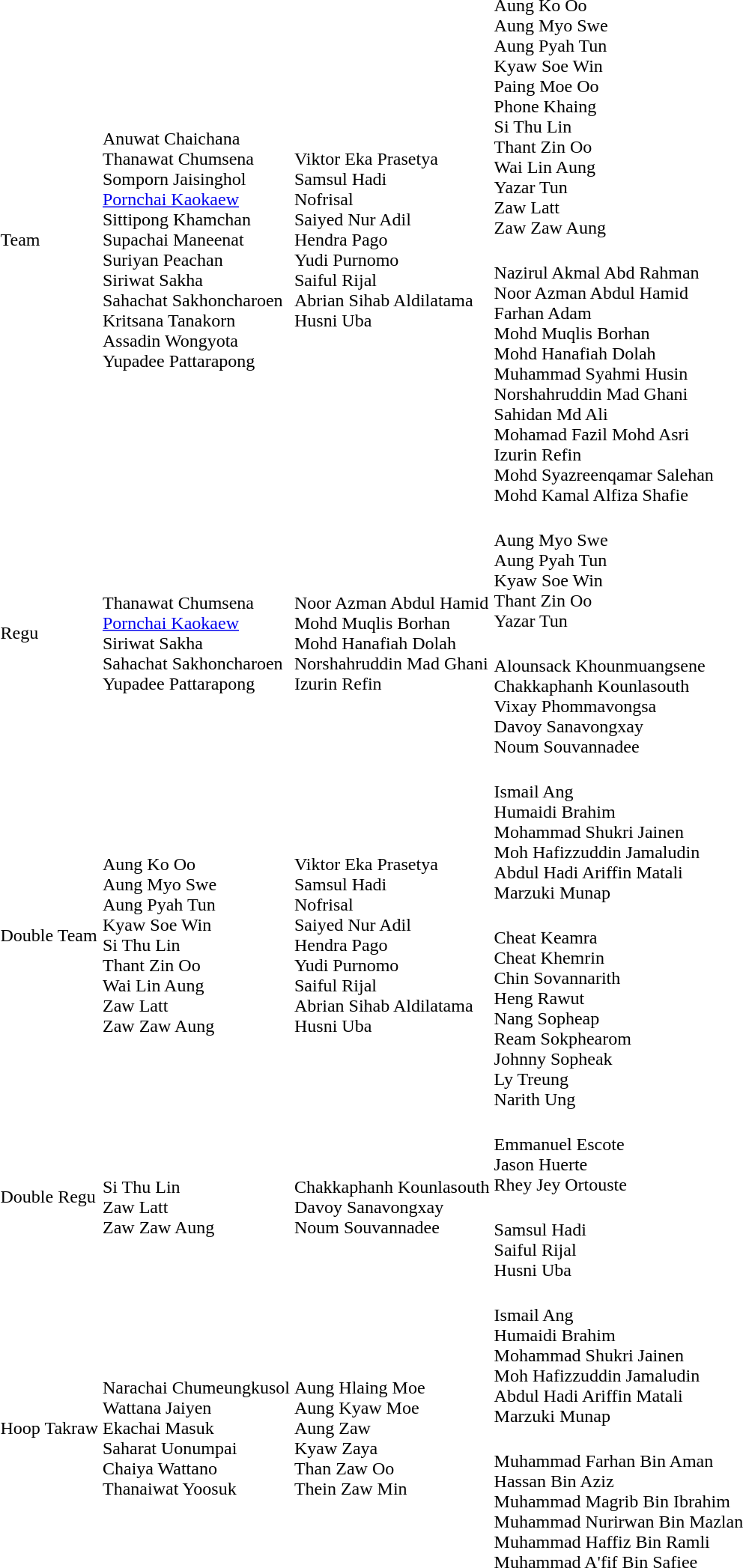<table>
<tr>
<td rowspan=2>Team </td>
<td rowspan=2><br>Anuwat Chaichana<br>Thanawat Chumsena<br>Somporn Jaisinghol<br><a href='#'>Pornchai Kaokaew</a><br>Sittipong Khamchan<br>Supachai Maneenat<br>Suriyan Peachan<br>Siriwat Sakha<br>Sahachat Sakhoncharoen<br>Kritsana Tanakorn<br>Assadin Wongyota<br>Yupadee Pattarapong</td>
<td rowspan=2><br>Viktor Eka Prasetya<br>Samsul Hadi<br>Nofrisal<br>Saiyed Nur Adil<br>Hendra Pago<br>Yudi Purnomo<br>Saiful Rijal<br>Abrian Sihab Aldilatama<br>Husni Uba<br><br></td>
<td><br>Aung Ko Oo<br>Aung Myo Swe<br>Aung Pyah Tun<br>Kyaw Soe Win<br>Paing Moe Oo<br>Phone Khaing<br>Si Thu Lin<br>Thant Zin Oo<br>Wai Lin Aung<br>Yazar Tun<br>Zaw Latt<br>Zaw Zaw Aung</td>
</tr>
<tr>
<td><br>Nazirul Akmal Abd Rahman<br>Noor Azman Abdul Hamid<br>Farhan Adam<br>Mohd Muqlis Borhan<br>Mohd Hanafiah Dolah<br>Muhammad Syahmi Husin<br>Norshahruddin Mad Ghani<br>Sahidan Md Ali<br>Mohamad Fazil Mohd Asri<br>Izurin Refin<br>Mohd Syazreenqamar Salehan<br>Mohd Kamal Alfiza Shafie</td>
</tr>
<tr>
<td rowspan=2>Regu </td>
<td rowspan=2><br>Thanawat Chumsena<br><a href='#'>Pornchai Kaokaew</a><br>Siriwat Sakha<br>Sahachat Sakhoncharoen<br>Yupadee Pattarapong</td>
<td rowspan=2><br>Noor Azman Abdul Hamid<br>Mohd Muqlis Borhan<br>Mohd Hanafiah Dolah<br>Norshahruddin Mad Ghani<br>Izurin Refin</td>
<td><br>Aung Myo Swe<br>Aung Pyah Tun<br>Kyaw Soe Win<br>Thant Zin Oo<br>Yazar Tun</td>
</tr>
<tr>
<td><br>Alounsack Khounmuangsene<br>Chakkaphanh Kounlasouth<br>Vixay Phommavongsa<br>Davoy Sanavongxay<br>Noum Souvannadee</td>
</tr>
<tr>
<td rowspan=2>Double Team </td>
<td rowspan=2><br>Aung Ko Oo<br>Aung Myo Swe<br>Aung Pyah Tun<br>Kyaw Soe Win<br>Si Thu Lin<br>Thant Zin Oo<br>Wai Lin Aung<br>Zaw Latt<br>Zaw Zaw Aung</td>
<td rowspan=2><br>Viktor Eka Prasetya<br>Samsul Hadi<br>Nofrisal<br>Saiyed Nur Adil<br>Hendra Pago<br>Yudi Purnomo<br>Saiful Rijal<br>Abrian Sihab Aldilatama<br>Husni Uba</td>
<td><br>Ismail Ang<br>Humaidi Brahim<br>Mohammad Shukri Jainen<br>Moh Hafizzuddin Jamaludin<br>Abdul Hadi Ariffin Matali<br>Marzuki Munap</td>
</tr>
<tr>
<td><br>Cheat Keamra<br>Cheat Khemrin<br>Chin Sovannarith<br>Heng Rawut<br>Nang Sopheap<br>Ream Sokphearom<br>Johnny Sopheak<br>Ly Treung<br>Narith Ung</td>
</tr>
<tr>
<td rowspan=2>Double Regu </td>
<td rowspan=2><br>Si Thu Lin<br>Zaw Latt<br>Zaw Zaw Aung</td>
<td rowspan=2><br>Chakkaphanh Kounlasouth<br>Davoy Sanavongxay<br>Noum Souvannadee</td>
<td><br>Emmanuel Escote<br>Jason Huerte<br>Rhey Jey Ortouste</td>
</tr>
<tr>
<td><br>Samsul Hadi<br>Saiful Rijal<br>Husni Uba</td>
</tr>
<tr>
<td rowspan=2>Hoop Takraw </td>
<td rowspan=2><br>Narachai Chumeungkusol<br>Wattana Jaiyen<br>Ekachai Masuk<br>Saharat Uonumpai<br>Chaiya Wattano<br>Thanaiwat Yoosuk</td>
<td rowspan=2><br>Aung Hlaing Moe<br>Aung Kyaw Moe<br>Aung Zaw<br>Kyaw Zaya<br>Than Zaw Oo<br>Thein Zaw Min</td>
<td><br>Ismail Ang<br>Humaidi Brahim<br>Mohammad Shukri Jainen<br>Moh Hafizzuddin Jamaludin<br>Abdul Hadi Ariffin Matali<br>Marzuki Munap</td>
</tr>
<tr>
<td><br>Muhammad Farhan Bin Aman<br>Hassan Bin Aziz<br>Muhammad Magrib Bin Ibrahim<br>Muhammad Nurirwan Bin Mazlan<br>Muhammad Haffiz Bin Ramli<br>Muhammad A'fif Bin Safiee</td>
</tr>
</table>
